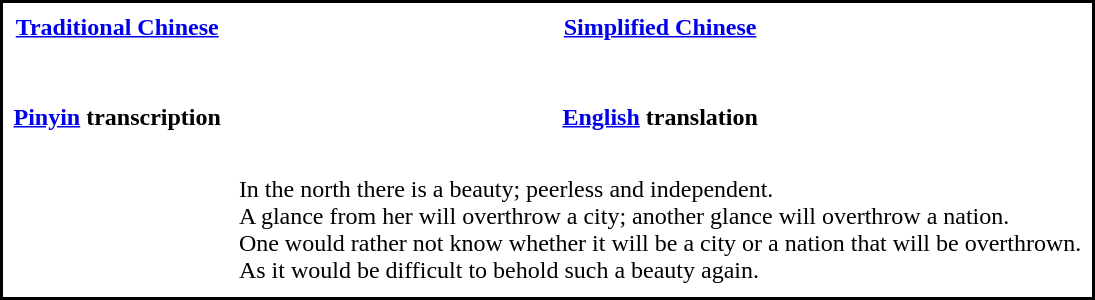<table style="border: solid 2px;" cellpadding="5">
<tr>
<th><a href='#'>Traditional Chinese</a></th>
<th><a href='#'>Simplified Chinese</a></th>
</tr>
<tr>
<td><br></td>
<td><br></td>
</tr>
<tr>
<th><a href='#'>Pinyin</a> transcription</th>
<th><a href='#'>English</a> translation</th>
</tr>
<tr>
<td style="font-family:'Arial Unicode MS'; font-family /**/:inherit;"><br></td>
<td><br>In the north there is a beauty; peerless and independent.<br>
A glance from her will overthrow a city; another glance will overthrow a nation.<br>
One would rather not know whether it will be a city or a nation that will be overthrown.<br>
As it would be difficult to behold such a beauty again.</td>
</tr>
<tr>
</tr>
</table>
